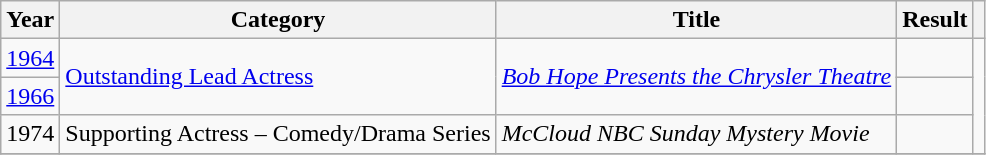<table class="wikitable">
<tr>
<th>Year</th>
<th>Category</th>
<th>Title</th>
<th>Result</th>
<th></th>
</tr>
<tr>
<td><a href='#'>1964</a></td>
<td rowspan=2><a href='#'>Outstanding Lead Actress</a></td>
<td rowspan=2><em><a href='#'>Bob Hope Presents the Chrysler Theatre</a></em></td>
<td></td>
<td align=center rowspan=3></td>
</tr>
<tr>
<td><a href='#'>1966</a></td>
<td></td>
</tr>
<tr>
<td>1974</td>
<td>Supporting Actress – Comedy/Drama Series</td>
<td><em>McCloud NBC Sunday Mystery Movie</em></td>
<td></td>
</tr>
<tr>
</tr>
</table>
